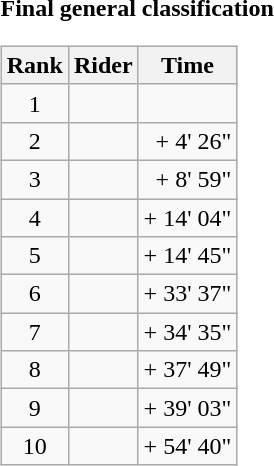<table>
<tr>
<td><strong>Final general classification</strong><br><table class="wikitable">
<tr>
<th scope="col">Rank</th>
<th scope="col">Rider</th>
<th scope="col">Time</th>
</tr>
<tr>
<td style="text-align:center;">1</td>
<td></td>
<td style="text-align:right;"></td>
</tr>
<tr>
<td style="text-align:center;">2</td>
<td></td>
<td style="text-align:right;">+ 4' 26"</td>
</tr>
<tr>
<td style="text-align:center;">3</td>
<td></td>
<td style="text-align:right;">+ 8' 59"</td>
</tr>
<tr>
<td style="text-align:center;">4</td>
<td></td>
<td style="text-align:right;">+ 14' 04"</td>
</tr>
<tr>
<td style="text-align:center;">5</td>
<td></td>
<td style="text-align:right;">+ 14' 45"</td>
</tr>
<tr>
<td style="text-align:center;">6</td>
<td></td>
<td style="text-align:right;">+ 33' 37"</td>
</tr>
<tr>
<td style="text-align:center;">7</td>
<td></td>
<td style="text-align:right;">+ 34' 35"</td>
</tr>
<tr>
<td style="text-align:center;">8</td>
<td></td>
<td style="text-align:right;">+ 37' 49"</td>
</tr>
<tr>
<td style="text-align:center;">9</td>
<td></td>
<td style="text-align:right;">+ 39' 03"</td>
</tr>
<tr>
<td style="text-align:center;">10</td>
<td></td>
<td style="text-align:right;">+ 54' 40"</td>
</tr>
</table>
</td>
</tr>
</table>
